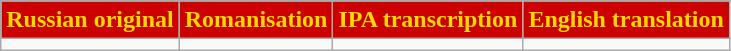<table class="wikitable">
<tr>
<th style="background-color:#CD0000;color:#FFD900;">Russian original</th>
<th style="background-color:#CD0000;color:#FFD900;">Romanisation</th>
<th style="background-color:#CD0000;color:#FFD900;">IPA transcription</th>
<th style="background-color:#CD0000;color:#FFD900;">English translation</th>
</tr>
<tr style="vertical-align:top;text-align:center;white-space:nowrap;">
<td></td>
<td></td>
<td></td>
<td></td>
</tr>
</table>
